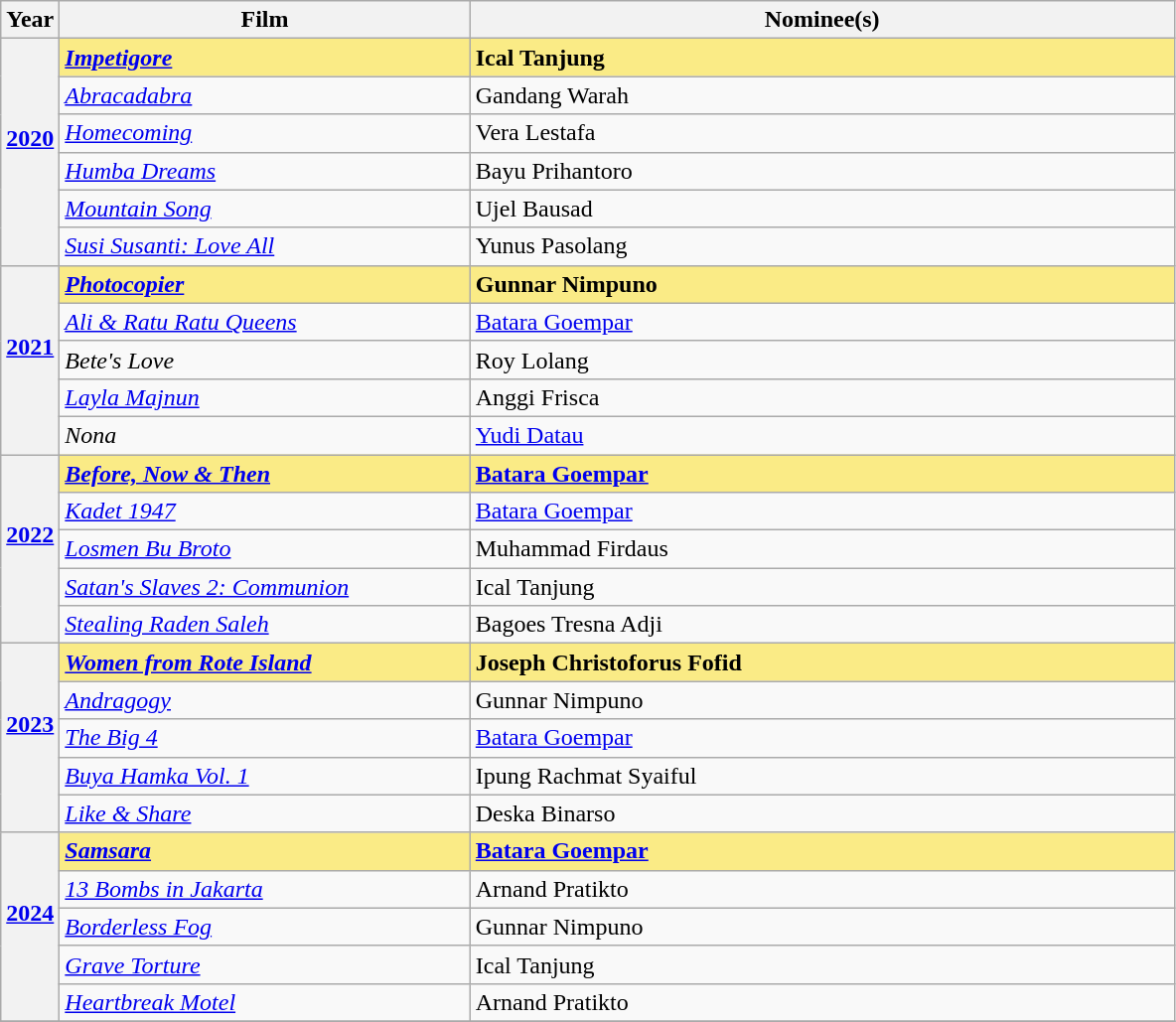<table class="wikitable" rowspan=2 style="text-align: left;" border="2" cellpadding="4">
<tr>
<th scope="col" style="width:5%;">Year</th>
<th scope="col" style="width:35%;">Film</th>
<th scope="col" style="width:60%;">Nominee(s)</th>
</tr>
<tr>
<th style="text-align:center;" rowspan="6"><a href='#'>2020</a><br><br></th>
<td scope="row" style="background:#FAEB86;"><strong><em><a href='#'>Impetigore</a></em></strong></td>
<td style="background:#FAEB86;"><strong>Ical Tanjung </strong></td>
</tr>
<tr>
<td><em><a href='#'>Abracadabra</a></em></td>
<td>Gandang Warah</td>
</tr>
<tr>
<td><em><a href='#'>Homecoming</a></em></td>
<td>Vera Lestafa</td>
</tr>
<tr>
<td><em><a href='#'>Humba Dreams</a></em></td>
<td>Bayu Prihantoro</td>
</tr>
<tr>
<td><em><a href='#'>Mountain Song</a></em></td>
<td>Ujel Bausad</td>
</tr>
<tr>
<td><em><a href='#'>Susi Susanti: Love All</a></em></td>
<td>Yunus Pasolang</td>
</tr>
<tr>
<th style="text-align:center;" rowspan="5"><a href='#'>2021</a><br><br></th>
<td scope="row" style="background:#FAEB86;"><strong><em><a href='#'>Photocopier</a></em></strong></td>
<td style="background:#FAEB86;"><strong>Gunnar Nimpuno </strong></td>
</tr>
<tr>
<td><em><a href='#'>Ali & Ratu Ratu Queens</a></em></td>
<td><a href='#'>Batara Goempar</a></td>
</tr>
<tr>
<td><em>Bete's Love</em></td>
<td>Roy Lolang</td>
</tr>
<tr>
<td><em><a href='#'>Layla Majnun</a></em></td>
<td>Anggi Frisca</td>
</tr>
<tr>
<td><em>Nona</em></td>
<td><a href='#'>Yudi Datau</a></td>
</tr>
<tr>
<th style="text-align:center;" rowspan="5"><a href='#'>2022</a><br><br></th>
<td scope="row" style="background:#FAEB86;"><strong><em><a href='#'>Before, Now & Then</a></em></strong></td>
<td style="background:#FAEB86;"><strong><a href='#'>Batara Goempar</a> </strong></td>
</tr>
<tr>
<td><em><a href='#'>Kadet 1947</a></em></td>
<td><a href='#'>Batara Goempar</a></td>
</tr>
<tr>
<td><em><a href='#'>Losmen Bu Broto</a></em></td>
<td>Muhammad Firdaus</td>
</tr>
<tr>
<td><em><a href='#'>Satan's Slaves 2: Communion</a></em></td>
<td>Ical Tanjung</td>
</tr>
<tr>
<td><em><a href='#'>Stealing Raden Saleh</a></em></td>
<td>Bagoes Tresna Adji</td>
</tr>
<tr>
<th style="text-align:center;" rowspan="5"><a href='#'>2023</a><br><br></th>
<td scope="row" style="background:#FAEB86;"><strong><em><a href='#'>Women from Rote Island</a></em></strong></td>
<td style="background:#FAEB86;"><strong>Joseph Christoforus Fofid </strong></td>
</tr>
<tr>
<td><em><a href='#'>Andragogy</a></em></td>
<td>Gunnar Nimpuno</td>
</tr>
<tr>
<td><em><a href='#'>The Big 4</a></em></td>
<td><a href='#'>Batara Goempar</a></td>
</tr>
<tr>
<td><em><a href='#'>Buya Hamka Vol. 1</a></em></td>
<td>Ipung Rachmat Syaiful</td>
</tr>
<tr>
<td><em><a href='#'>Like & Share</a></em></td>
<td>Deska Binarso</td>
</tr>
<tr>
<th style="text-align:center;" rowspan="5"><a href='#'>2024</a><br><br></th>
<td scope="row" style="background:#FAEB86;"><strong><em><a href='#'>Samsara</a></em></strong></td>
<td style="background:#FAEB86;"><strong><a href='#'>Batara Goempar</a></strong> </td>
</tr>
<tr>
<td><em><a href='#'>13 Bombs in Jakarta</a></em></td>
<td>Arnand Pratikto</td>
</tr>
<tr>
<td><em><a href='#'>Borderless Fog</a></em></td>
<td>Gunnar Nimpuno</td>
</tr>
<tr>
<td><em><a href='#'>Grave Torture</a></em></td>
<td>Ical Tanjung</td>
</tr>
<tr>
<td><em><a href='#'>Heartbreak Motel</a></em></td>
<td>Arnand Pratikto</td>
</tr>
<tr>
</tr>
</table>
